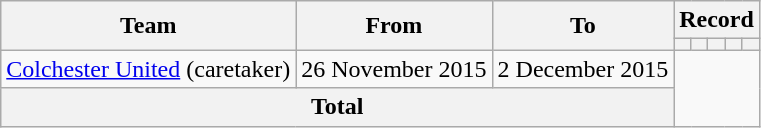<table class=wikitable style="text-align: center">
<tr>
<th rowspan=2>Team</th>
<th rowspan=2>From</th>
<th rowspan=2>To</th>
<th colspan=5>Record</th>
</tr>
<tr>
<th></th>
<th></th>
<th></th>
<th></th>
<th></th>
</tr>
<tr>
<td align=left><a href='#'>Colchester United</a> (caretaker)</td>
<td align=left>26 November 2015</td>
<td align=left>2 December 2015<br></td>
</tr>
<tr>
<th colspan=3>Total<br></th>
</tr>
</table>
